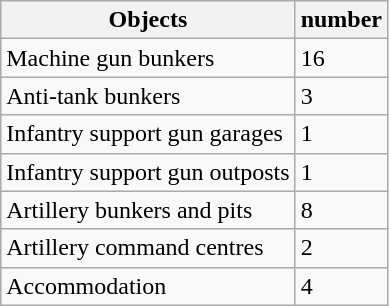<table class="wikitable sortable">
<tr>
<th>Objects</th>
<th>number</th>
</tr>
<tr>
<td>Machine gun bunkers</td>
<td>16</td>
</tr>
<tr>
<td>Anti-tank bunkers</td>
<td>3</td>
</tr>
<tr>
<td>Infantry support gun garages</td>
<td>1</td>
</tr>
<tr>
<td>Infantry support gun outposts</td>
<td>1</td>
</tr>
<tr>
<td>Artillery bunkers and pits</td>
<td>8</td>
</tr>
<tr>
<td>Artillery command centres</td>
<td>2</td>
</tr>
<tr>
<td>Accommodation</td>
<td>4</td>
</tr>
</table>
